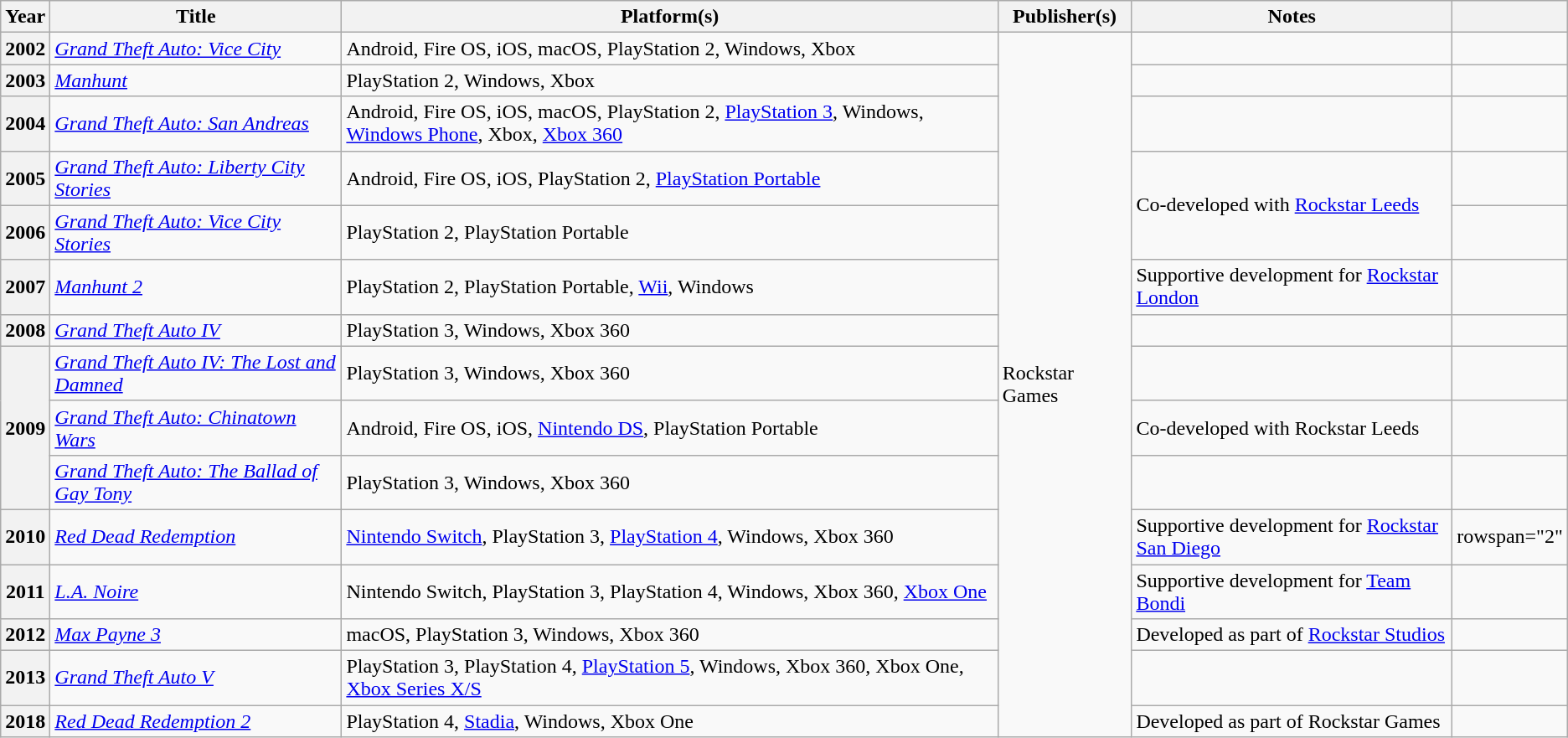<table class="wikitable sortable plainrowheaders">
<tr>
<th scope="col">Year</th>
<th scope="col">Title</th>
<th scope="col">Platform(s)</th>
<th scope="col">Publisher(s)</th>
<th scope="col" class="unsortable">Notes</th>
<th scope="col" class="unsortable"></th>
</tr>
<tr>
<th scope="row">2002</th>
<td><em><a href='#'>Grand Theft Auto: Vice City</a></em></td>
<td>Android, Fire OS, iOS, macOS, PlayStation 2, Windows, Xbox</td>
<td rowspan="15">Rockstar Games</td>
<td></td>
<td></td>
</tr>
<tr>
<th scope="row">2003</th>
<td><em><a href='#'>Manhunt</a></em></td>
<td>PlayStation 2, Windows, Xbox</td>
<td></td>
<td></td>
</tr>
<tr>
<th scope="row">2004</th>
<td><em><a href='#'>Grand Theft Auto: San Andreas</a></em></td>
<td>Android, Fire OS, iOS, macOS, PlayStation 2, <a href='#'>PlayStation 3</a>, Windows, <a href='#'>Windows Phone</a>, Xbox, <a href='#'>Xbox 360</a></td>
<td></td>
<td></td>
</tr>
<tr>
<th scope="row">2005</th>
<td><em><a href='#'>Grand Theft Auto: Liberty City Stories</a></em></td>
<td>Android, Fire OS, iOS, PlayStation 2, <a href='#'>PlayStation Portable</a></td>
<td rowspan="2">Co-developed with <a href='#'>Rockstar Leeds</a></td>
<td></td>
</tr>
<tr>
<th scope="row">2006</th>
<td><em><a href='#'>Grand Theft Auto: Vice City Stories</a></em></td>
<td>PlayStation 2, PlayStation Portable</td>
<td></td>
</tr>
<tr>
<th scope="row">2007</th>
<td><em><a href='#'>Manhunt 2</a></em></td>
<td>PlayStation 2, PlayStation Portable, <a href='#'>Wii</a>, Windows</td>
<td>Supportive development for <a href='#'>Rockstar London</a></td>
<td></td>
</tr>
<tr>
<th scope="row">2008</th>
<td><em><a href='#'>Grand Theft Auto IV</a></em></td>
<td>PlayStation 3, Windows, Xbox 360</td>
<td></td>
<td></td>
</tr>
<tr>
<th scope="row" rowspan="3">2009</th>
<td><em><a href='#'>Grand Theft Auto IV: The Lost and Damned</a></em></td>
<td>PlayStation 3, Windows, Xbox 360</td>
<td></td>
<td></td>
</tr>
<tr>
<td><em><a href='#'>Grand Theft Auto: Chinatown Wars</a></em></td>
<td>Android, Fire OS, iOS, <a href='#'>Nintendo DS</a>, PlayStation Portable</td>
<td>Co-developed with Rockstar Leeds</td>
<td></td>
</tr>
<tr>
<td><em><a href='#'>Grand Theft Auto: The Ballad of Gay Tony</a></em></td>
<td>PlayStation 3, Windows, Xbox 360</td>
<td></td>
<td></td>
</tr>
<tr>
<th scope="row">2010</th>
<td><em><a href='#'>Red Dead Redemption</a></em></td>
<td><a href='#'>Nintendo Switch</a>, PlayStation 3, <a href='#'>PlayStation 4</a>, Windows, Xbox 360</td>
<td>Supportive development for <a href='#'>Rockstar San Diego</a></td>
<td>rowspan="2" </td>
</tr>
<tr>
<th scope="row">2011</th>
<td><em><a href='#'>L.A. Noire</a></em></td>
<td>Nintendo Switch, PlayStation 3, PlayStation 4, Windows, Xbox 360, <a href='#'>Xbox One</a></td>
<td>Supportive development for <a href='#'>Team Bondi</a></td>
</tr>
<tr>
<th scope="row">2012</th>
<td><em><a href='#'>Max Payne 3</a></em></td>
<td>macOS, PlayStation 3, Windows, Xbox 360</td>
<td>Developed as part of <a href='#'>Rockstar Studios</a></td>
<td></td>
</tr>
<tr>
<th scope="row">2013</th>
<td><em><a href='#'>Grand Theft Auto V</a></em></td>
<td>PlayStation 3, PlayStation 4, <a href='#'>PlayStation 5</a>, Windows, Xbox 360, Xbox One, <a href='#'>Xbox Series X/S</a></td>
<td></td>
<td></td>
</tr>
<tr>
<th scope="row">2018</th>
<td><em><a href='#'>Red Dead Redemption 2</a></em></td>
<td>PlayStation 4, <a href='#'>Stadia</a>, Windows, Xbox One</td>
<td>Developed as part of Rockstar Games</td>
<td></td>
</tr>
</table>
